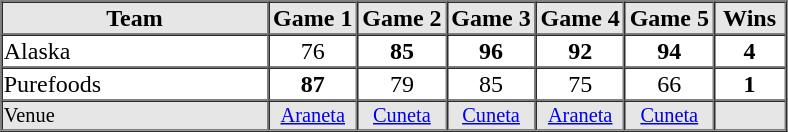<table border=1 cellspacing=0 width=525 align=center>
<tr style="text-align:center; background-color:#e6e6e6;">
<th align=center width=30%>Team</th>
<th width=10%>Game 1</th>
<th width=10%>Game 2</th>
<th width=10%>Game 3</th>
<th width=10%>Game 4</th>
<th width=10%>Game 5</th>
<th width=8%>Wins</th>
</tr>
<tr style="text-align:center;">
<td align=left>Alaska</td>
<td>76</td>
<td><strong>85</strong></td>
<td><strong>96</strong></td>
<td><strong>92</strong></td>
<td><strong>94</strong></td>
<td><strong>4</strong></td>
</tr>
<tr style="text-align:center;">
<td align=left>Purefoods</td>
<td><strong>87</strong></td>
<td>79</td>
<td>85</td>
<td>75</td>
<td>66</td>
<td><strong>1</strong></td>
</tr>
<tr style="text-align:center; font-size: 85%; background-color:#e6e6e6;">
<td align=left>Venue</td>
<td><a href='#'>Araneta</a></td>
<td><a href='#'>Cuneta</a></td>
<td><a href='#'>Cuneta</a></td>
<td><a href='#'>Araneta</a></td>
<td><a href='#'>Cuneta</a></td>
<td></td>
</tr>
</table>
